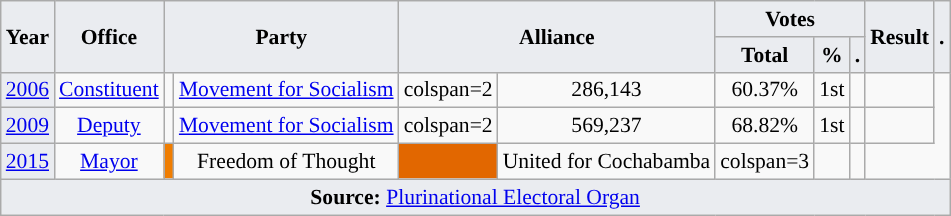<table class="wikitable" style="font-size:90%; text-align:center;">
<tr>
<th style="background-color:#EAECF0;" rowspan=2>Year</th>
<th style="background-color:#EAECF0;" rowspan=2>Office</th>
<th style="background-color:#EAECF0;" colspan=2 rowspan=2>Party</th>
<th style="background-color:#EAECF0;" colspan=2 rowspan=2>Alliance</th>
<th style="background-color:#EAECF0;" colspan=3>Votes</th>
<th style="background-color:#EAECF0;" rowspan=2>Result</th>
<th style="background-color:#EAECF0;" rowspan=2>.</th>
</tr>
<tr>
<th style="background-color:#EAECF0;">Total</th>
<th style="background-color:#EAECF0;">%</th>
<th style="background-color:#EAECF0;">.</th>
</tr>
<tr>
<td style="background-color:#EAECF0;"><a href='#'>2006</a></td>
<td><a href='#'>Constituent</a></td>
<td style="background-color:"></td>
<td><a href='#'>Movement for Socialism</a></td>
<td>colspan=2 </td>
<td>286,143</td>
<td>60.37%</td>
<td>1st</td>
<td></td>
<td></td>
</tr>
<tr>
<td style="background-color:#EAECF0;"><a href='#'>2009</a></td>
<td><a href='#'>Deputy</a></td>
<td style="background-color:"></td>
<td><a href='#'>Movement for Socialism</a></td>
<td>colspan=2 </td>
<td>569,237</td>
<td>68.82%</td>
<td>1st</td>
<td></td>
<td></td>
</tr>
<tr>
<td style="background-color:#EAECF0;"><a href='#'>2015</a></td>
<td><a href='#'>Mayor</a></td>
<td style="background-color:#F07D00;"></td>
<td>Freedom of Thought</td>
<td style="background-color:#E26700;"></td>
<td>United for Cochabamba</td>
<td>colspan=3 </td>
<td></td>
<td></td>
</tr>
<tr>
<td style="background-color:#EAECF0;" colspan=11><strong>Source:</strong> <a href='#'>Plurinational Electoral Organ</a>  </td>
</tr>
</table>
